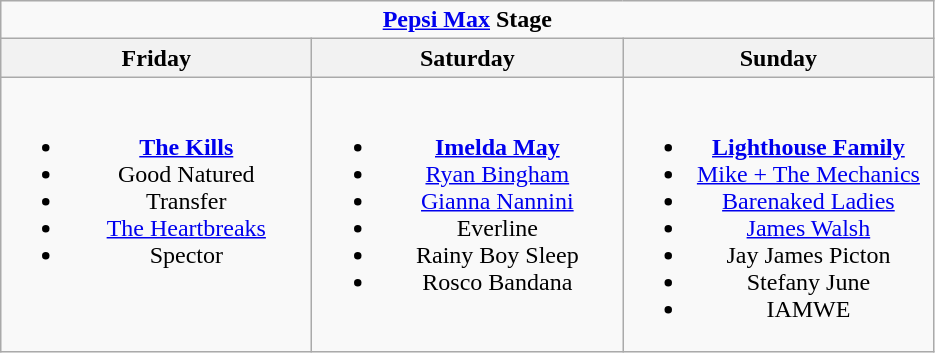<table class="wikitable">
<tr>
<td colspan="3" style="text-align:center;"><strong><a href='#'>Pepsi Max</a> Stage</strong></td>
</tr>
<tr>
<th>Friday</th>
<th>Saturday</th>
<th>Sunday</th>
</tr>
<tr>
<td style="text-align:center; vertical-align:top; width:200px;"><br><ul><li><strong><a href='#'>The Kills</a></strong></li><li>Good Natured</li><li>Transfer</li><li><a href='#'>The Heartbreaks</a></li><li>Spector</li></ul></td>
<td style="text-align:center; vertical-align:top; width:200px;"><br><ul><li><strong><a href='#'>Imelda May</a></strong></li><li><a href='#'>Ryan Bingham</a></li><li><a href='#'>Gianna Nannini</a></li><li>Everline</li><li>Rainy Boy Sleep</li><li>Rosco Bandana</li></ul></td>
<td style="text-align:center; vertical-align:top; width:200px;"><br><ul><li><strong><a href='#'>Lighthouse Family</a></strong></li><li><a href='#'>Mike + The Mechanics</a></li><li><a href='#'>Barenaked Ladies</a></li><li><a href='#'>James Walsh</a></li><li>Jay James Picton</li><li>Stefany June</li><li>IAMWE</li></ul></td>
</tr>
</table>
